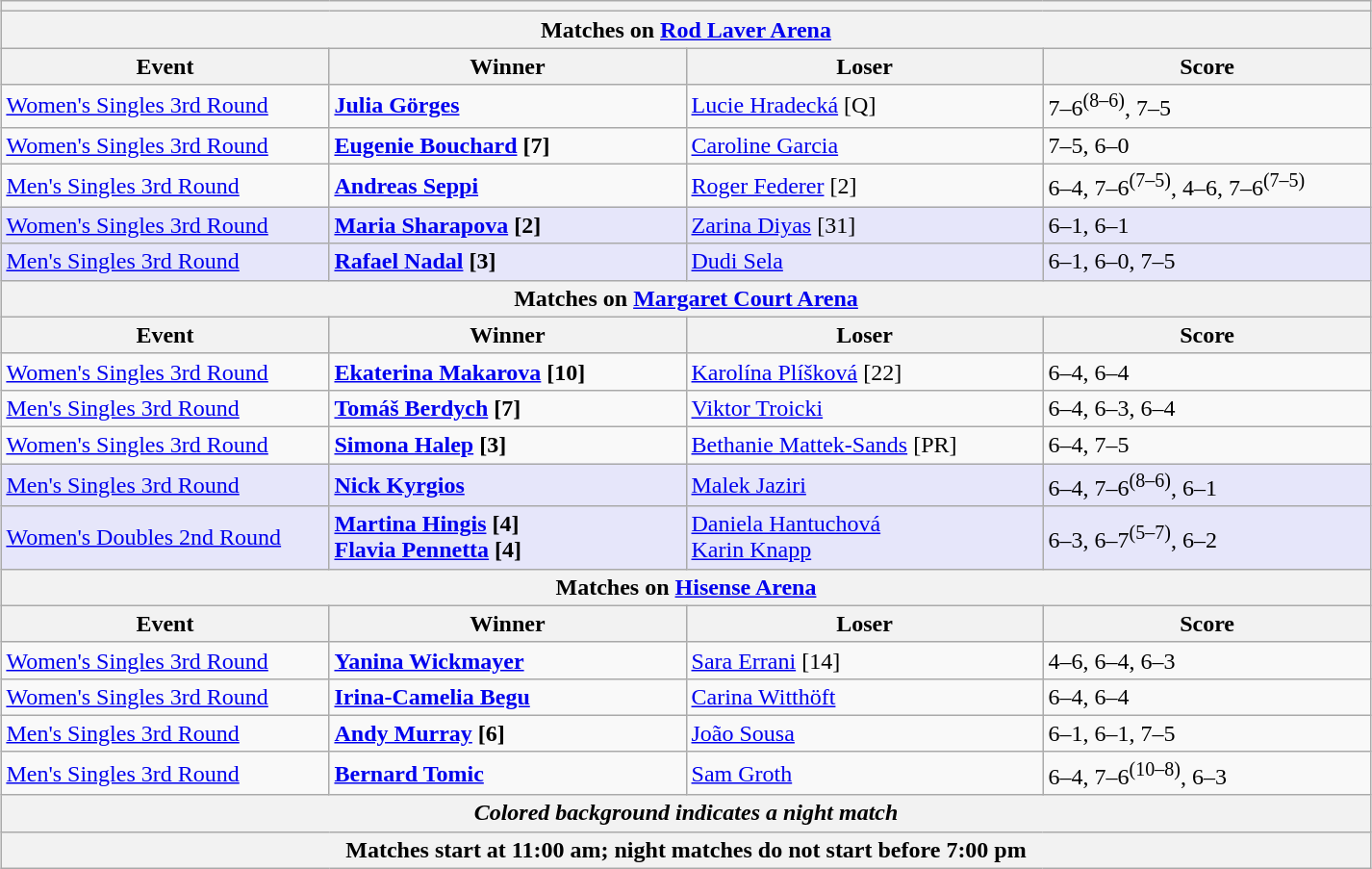<table class="wikitable collapsible uncollapsed" style="margin:1em auto;">
<tr>
<th colspan=4></th>
</tr>
<tr>
<th colspan=4><strong>Matches on <a href='#'>Rod Laver Arena</a></strong></th>
</tr>
<tr>
<th style="width:220px;">Event</th>
<th style="width:240px;">Winner</th>
<th style="width:240px;">Loser</th>
<th style="width:220px;">Score</th>
</tr>
<tr>
<td><a href='#'>Women's Singles 3rd Round</a></td>
<td><strong> <a href='#'>Julia Görges</a></strong></td>
<td> <a href='#'>Lucie Hradecká</a> [Q]</td>
<td>7–6<sup>(8–6)</sup>, 7–5</td>
</tr>
<tr>
<td><a href='#'>Women's Singles 3rd Round</a></td>
<td><strong> <a href='#'>Eugenie Bouchard</a> [7]</strong></td>
<td> <a href='#'>Caroline Garcia</a></td>
<td>7–5, 6–0</td>
</tr>
<tr>
<td><a href='#'>Men's Singles 3rd Round</a></td>
<td><strong> <a href='#'>Andreas Seppi</a></strong></td>
<td> <a href='#'>Roger Federer</a> [2]</td>
<td>6–4, 7–6<sup>(7–5)</sup>, 4–6, 7–6<sup>(7–5)</sup></td>
</tr>
<tr bgcolor=lavender>
<td><a href='#'>Women's Singles 3rd Round</a></td>
<td><strong> <a href='#'>Maria Sharapova</a> [2]</strong></td>
<td> <a href='#'>Zarina Diyas</a> [31]</td>
<td>6–1, 6–1</td>
</tr>
<tr bgcolor=lavender>
<td><a href='#'>Men's Singles 3rd Round</a></td>
<td><strong> <a href='#'>Rafael Nadal</a> [3]</strong></td>
<td> <a href='#'>Dudi Sela</a></td>
<td>6–1, 6–0, 7–5</td>
</tr>
<tr>
<th colspan=4><strong>Matches on <a href='#'>Margaret Court Arena</a></strong></th>
</tr>
<tr>
<th style="width:220px;">Event</th>
<th style="width:240px;">Winner</th>
<th style="width:240px;">Loser</th>
<th style="width:220px;">Score</th>
</tr>
<tr>
<td><a href='#'>Women's Singles 3rd Round</a></td>
<td><strong> <a href='#'>Ekaterina Makarova</a> [10]</strong></td>
<td> <a href='#'>Karolína Plíšková</a> [22]</td>
<td>6–4, 6–4</td>
</tr>
<tr>
<td><a href='#'>Men's Singles 3rd Round</a></td>
<td><strong> <a href='#'>Tomáš Berdych</a> [7]</strong></td>
<td> <a href='#'>Viktor Troicki</a></td>
<td>6–4, 6–3, 6–4</td>
</tr>
<tr>
<td><a href='#'>Women's Singles 3rd Round</a></td>
<td><strong> <a href='#'>Simona Halep</a> [3]</strong></td>
<td> <a href='#'>Bethanie Mattek-Sands</a> [PR]</td>
<td>6–4, 7–5</td>
</tr>
<tr bgcolor=lavender>
<td><a href='#'>Men's Singles 3rd Round</a></td>
<td><strong> <a href='#'>Nick Kyrgios</a></strong></td>
<td> <a href='#'>Malek Jaziri</a></td>
<td>6–4, 7–6<sup>(8–6)</sup>, 6–1</td>
</tr>
<tr bgcolor=lavender>
<td><a href='#'>Women's Doubles 2nd Round</a></td>
<td><strong> <a href='#'>Martina Hingis</a> [4]<br>  <a href='#'>Flavia Pennetta</a> [4]</strong></td>
<td> <a href='#'>Daniela Hantuchová</a> <br>  <a href='#'>Karin Knapp</a></td>
<td>6–3, 6–7<sup>(5–7)</sup>, 6–2</td>
</tr>
<tr>
<th colspan=4><strong>Matches on <a href='#'>Hisense Arena</a></strong></th>
</tr>
<tr>
<th style="width:220px;">Event</th>
<th style="width:240px;">Winner</th>
<th style="width:240px;">Loser</th>
<th style="width:220px;">Score</th>
</tr>
<tr>
<td><a href='#'>Women's Singles 3rd Round</a></td>
<td><strong> <a href='#'>Yanina Wickmayer</a></strong></td>
<td> <a href='#'>Sara Errani</a> [14]</td>
<td>4–6, 6–4, 6–3</td>
</tr>
<tr>
<td><a href='#'>Women's Singles 3rd Round</a></td>
<td><strong> <a href='#'>Irina-Camelia Begu</a></strong></td>
<td> <a href='#'>Carina Witthöft</a></td>
<td>6–4, 6–4</td>
</tr>
<tr>
<td><a href='#'>Men's Singles 3rd Round</a></td>
<td><strong> <a href='#'>Andy Murray</a> [6]</strong></td>
<td> <a href='#'>João Sousa</a></td>
<td>6–1, 6–1, 7–5</td>
</tr>
<tr>
<td><a href='#'>Men's Singles 3rd Round</a></td>
<td><strong> <a href='#'>Bernard Tomic</a></strong></td>
<td> <a href='#'>Sam Groth</a></td>
<td>6–4, 7–6<sup>(10–8)</sup>, 6–3</td>
</tr>
<tr>
<th colspan=4><em>Colored background indicates a night match</em></th>
</tr>
<tr>
<th colspan=4>Matches start at 11:00 am; night matches do not start before 7:00 pm</th>
</tr>
</table>
